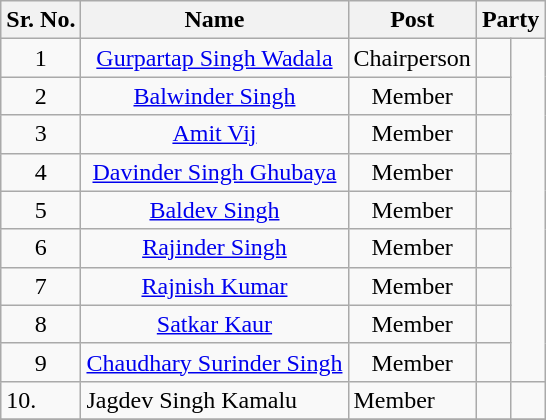<table class="wikitable sortable">
<tr>
<th>Sr. No.</th>
<th>Name</th>
<th>Post</th>
<th colspan="2">Party</th>
</tr>
<tr align="center">
<td>1</td>
<td><a href='#'>Gurpartap Singh Wadala</a></td>
<td>Chairperson</td>
<td></td>
</tr>
<tr align="center">
<td>2</td>
<td><a href='#'>Balwinder Singh</a></td>
<td>Member</td>
<td></td>
</tr>
<tr align="center">
<td>3</td>
<td><a href='#'>Amit Vij</a></td>
<td>Member</td>
<td></td>
</tr>
<tr align="center">
<td>4</td>
<td><a href='#'>Davinder Singh Ghubaya</a></td>
<td>Member</td>
<td></td>
</tr>
<tr align="center">
<td>5</td>
<td><a href='#'>Baldev Singh</a></td>
<td>Member</td>
<td></td>
</tr>
<tr align="center">
<td>6</td>
<td><a href='#'>Rajinder Singh</a></td>
<td>Member</td>
<td></td>
</tr>
<tr align="center">
<td>7</td>
<td><a href='#'>Rajnish Kumar</a></td>
<td>Member</td>
<td></td>
</tr>
<tr align="center">
<td>8</td>
<td><a href='#'>Satkar Kaur</a></td>
<td>Member</td>
<td></td>
</tr>
<tr align="center">
<td>9</td>
<td><a href='#'>Chaudhary Surinder Singh</a></td>
<td>Member</td>
<td></td>
</tr>
<tr>
<td>10.</td>
<td>Jagdev Singh Kamalu</td>
<td>Member</td>
<td></td>
<td></td>
</tr>
<tr align="center">
</tr>
</table>
